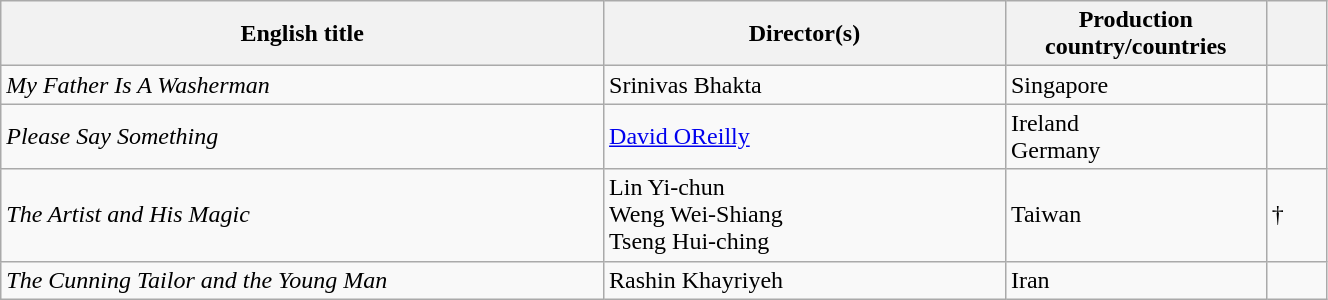<table class="sortable wikitable" width="70%" cellpadding="5">
<tr>
<th width="30%">English title</th>
<th width="20%">Director(s)</th>
<th width="10%">Production country/countries</th>
<th width="3%"></th>
</tr>
<tr>
<td><em>My Father Is A Washerman</em></td>
<td>Srinivas Bhakta</td>
<td>Singapore</td>
<td></td>
</tr>
<tr>
<td><em>Please Say Something</em></td>
<td><a href='#'>David OReilly</a></td>
<td>Ireland<br>Germany</td>
<td></td>
</tr>
<tr>
<td><em>The Artist and His Magic</em></td>
<td>Lin Yi-chun<br>Weng Wei-Shiang<br>Tseng Hui-ching</td>
<td>Taiwan</td>
<td>†</td>
</tr>
<tr>
<td><em>The Cunning Tailor and the Young Man</em></td>
<td>Rashin Khayriyeh</td>
<td>Iran</td>
<td></td>
</tr>
</table>
